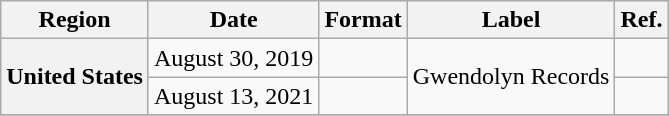<table class="wikitable plainrowheaders">
<tr>
<th scope="col">Region</th>
<th scope="col">Date</th>
<th scope="col">Format</th>
<th scope="col">Label</th>
<th scope="col">Ref.</th>
</tr>
<tr>
<th scope="row" rowspan="2">United States</th>
<td>August 30, 2019</td>
<td></td>
<td rowspan="2">Gwendolyn Records</td>
<td style="text-align:center;"></td>
</tr>
<tr>
<td>August 13, 2021</td>
<td></td>
<td></td>
</tr>
<tr>
</tr>
</table>
